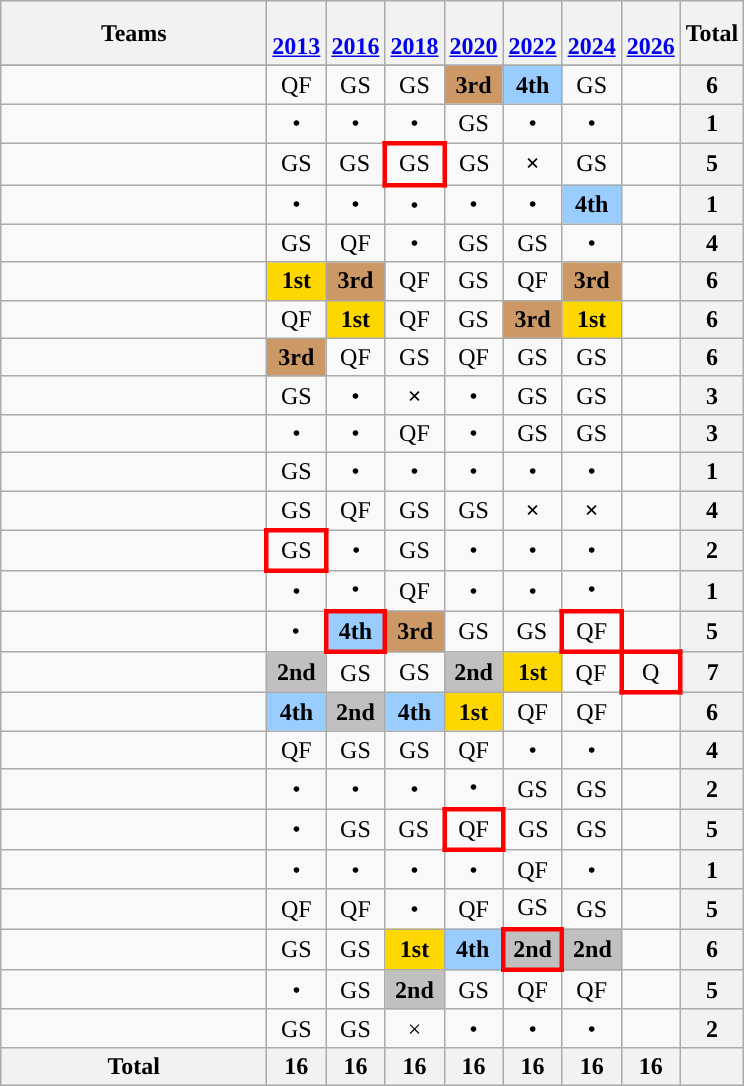<table class="wikitable" style="text-align:center; font-size:100%;">
<tr>
<th style="width:170px;">Teams</th>
<th><br><a href='#'>2013</a></th>
<th><br><a href='#'>2016</a></th>
<th><br><a href='#'>2018</a></th>
<th><br><a href='#'>2020</a></th>
<th><br><a href='#'>2022</a></th>
<th><br><a href='#'>2024</a></th>
<th><br><a href='#'>2026</a></th>
<th>Total</th>
</tr>
<tr>
</tr>
<tr>
<td style="text-align:left;"></td>
<td>QF</td>
<td>GS</td>
<td>GS</td>
<td style="background-color:#cc9966;"><strong>3rd</strong></td>
<td style="background-color:#9acdff;"><strong>4th</strong></td>
<td>GS</td>
<td></td>
<th>6</th>
</tr>
<tr>
<td style="text-align:left;"></td>
<td>•</td>
<td>•</td>
<td>•</td>
<td>GS</td>
<td>•</td>
<td>•</td>
<td></td>
<th>1</th>
</tr>
<tr>
<td style="text-align:left;"></td>
<td>GS</td>
<td>GS</td>
<td style="border:3px solid red;">GS</td>
<td>GS</td>
<td><strong>×</strong></td>
<td>GS</td>
<td></td>
<th>5</th>
</tr>
<tr>
<td style="text-align:left;"></td>
<td>•</td>
<td>•</td>
<td>•</td>
<td>•</td>
<td>•</td>
<td style="background-color:#9acdff;"><strong>4th</strong></td>
<td></td>
<th>1</th>
</tr>
<tr>
<td style="text-align:left;"></td>
<td>GS</td>
<td>QF</td>
<td>•</td>
<td>GS</td>
<td>GS</td>
<td>•</td>
<td></td>
<th>4</th>
</tr>
<tr>
<td style="text-align:left;"></td>
<td style="background-color:Gold;"><strong>1st</strong></td>
<td style="background-color:#cc9966;"><strong>3rd</strong></td>
<td>QF</td>
<td>GS</td>
<td>QF</td>
<td style="background-color:#cc9966;"><strong>3rd</strong></td>
<td></td>
<th>6</th>
</tr>
<tr>
<td style="text-align:left;"></td>
<td>QF</td>
<td style="background-color:Gold;"><strong>1st</strong></td>
<td>QF</td>
<td>GS</td>
<td style="background-color:#cc9966;"><strong>3rd</strong></td>
<td style="background-color:Gold;"><strong>1st</strong></td>
<td></td>
<th>6</th>
</tr>
<tr>
<td style="text-align:left;"></td>
<td style="background-color:#cc9966;"><strong>3rd</strong></td>
<td>QF</td>
<td>GS</td>
<td>QF</td>
<td>GS</td>
<td>GS</td>
<td></td>
<th>6</th>
</tr>
<tr>
<td style="text-align:left;"></td>
<td>GS</td>
<td>•</td>
<td><strong>×</strong></td>
<td>•</td>
<td>GS</td>
<td>GS</td>
<td></td>
<th>3</th>
</tr>
<tr>
<td style="text-align:left;"></td>
<td>•</td>
<td>•</td>
<td>QF</td>
<td>•</td>
<td>GS</td>
<td>GS</td>
<td></td>
<th>3</th>
</tr>
<tr>
<td style="text-align:left;"></td>
<td>GS</td>
<td>•</td>
<td>•</td>
<td>•</td>
<td>•</td>
<td>•</td>
<td></td>
<th>1</th>
</tr>
<tr>
<td style="text-align:left;"></td>
<td>GS</td>
<td>QF</td>
<td>GS</td>
<td>GS</td>
<td><strong>×</strong></td>
<td><strong>×</strong></td>
<td></td>
<th>4</th>
</tr>
<tr>
<td style="text-align:left;"></td>
<td style="border:3px solid red;">GS</td>
<td>•</td>
<td>GS</td>
<td>•</td>
<td>•</td>
<td>•</td>
<td></td>
<th>2</th>
</tr>
<tr>
<td style="text-align:left;"></td>
<td>•</td>
<td>•</td>
<td>QF</td>
<td>•</td>
<td>•</td>
<td>•</td>
<td></td>
<th>1</th>
</tr>
<tr>
<td style="text-align:left;"></td>
<td>•</td>
<td style="border:3px solid red; background-color:#9acdff;"><strong>4th</strong></td>
<td style="background-color:#cc9966;"><strong>3rd</strong></td>
<td>GS</td>
<td>GS</td>
<td style="border:3px solid red;">QF</td>
<td></td>
<th>5</th>
</tr>
<tr>
<td style="text-align:left;"></td>
<td style="background-color:Silver;"><strong>2nd</strong></td>
<td>GS</td>
<td>GS</td>
<td style="background-color:Silver;"><strong>2nd</strong></td>
<td style="background-color:Gold;"><strong>1st</strong></td>
<td>QF</td>
<td style="border:3px solid red;">Q</td>
<th>7</th>
</tr>
<tr>
<td style="text-align:left;"></td>
<td style="background-color:#9acdff;"><strong>4th</strong></td>
<td style="background-color:Silver;"><strong>2nd</strong></td>
<td style="background-color:#9acdff;"><strong>4th</strong></td>
<td style="background-color:Gold;"><strong>1st</strong></td>
<td>QF</td>
<td>QF</td>
<td></td>
<th>6</th>
</tr>
<tr>
<td style="text-align:left;"></td>
<td>QF</td>
<td>GS</td>
<td>GS</td>
<td>QF</td>
<td>•</td>
<td>•</td>
<td></td>
<th>4</th>
</tr>
<tr>
<td style="text-align:left;"></td>
<td>•</td>
<td>•</td>
<td>•</td>
<td>•</td>
<td>GS</td>
<td>GS</td>
<td></td>
<th>2</th>
</tr>
<tr>
<td style="text-align:left;"></td>
<td>•</td>
<td>GS</td>
<td>GS</td>
<td style="border:3px solid red;">QF</td>
<td>GS</td>
<td>GS</td>
<td></td>
<th>5</th>
</tr>
<tr>
<td style="text-align:left;"></td>
<td>•</td>
<td>•</td>
<td>•</td>
<td>•</td>
<td>QF</td>
<td>•</td>
<td></td>
<th>1</th>
</tr>
<tr>
<td style="text-align:left;"></td>
<td>QF</td>
<td>QF</td>
<td>•</td>
<td>QF</td>
<td>GS</td>
<td>GS</td>
<td></td>
<th>5</th>
</tr>
<tr>
<td style="text-align:left;"></td>
<td>GS</td>
<td>GS</td>
<td style="background-color:Gold;"><strong>1st</strong></td>
<td style="background-color:#9acdff;"><strong>4th</strong></td>
<td style="border:3px solid red; background-color:Silver;"><strong>2nd</strong></td>
<td style=background-color:Silver;"><strong>2nd</strong></td>
<td></td>
<th>6</th>
</tr>
<tr>
<td style="text-align:left;"></td>
<td>•</td>
<td>GS</td>
<td style="background-color:Silver;"><strong>2nd</strong></td>
<td>GS</td>
<td>QF</td>
<td>QF</td>
<td></td>
<th>5</th>
</tr>
<tr>
<td style="text-align:left;"></td>
<td>GS</td>
<td>GS</td>
<td>×</td>
<td>•</td>
<td>•</td>
<td>•</td>
<td></td>
<th>2</th>
</tr>
<tr>
<th>Total</th>
<th>16</th>
<th>16</th>
<th>16</th>
<th>16</th>
<th>16</th>
<th>16</th>
<th>16</th>
<th></th>
</tr>
</table>
